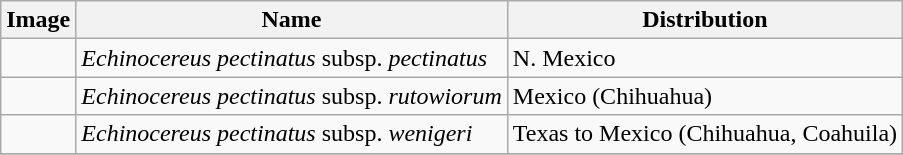<table class="wikitable">
<tr>
<th>Image</th>
<th>Name</th>
<th>Distribution</th>
</tr>
<tr>
<td></td>
<td><em>Echinocereus pectinatus</em> subsp. <em>pectinatus</em></td>
<td>N. Mexico</td>
</tr>
<tr>
<td></td>
<td><em>Echinocereus pectinatus</em> subsp. <em>rutowiorum</em> </td>
<td>Mexico (Chihuahua)</td>
</tr>
<tr>
<td></td>
<td><em>Echinocereus pectinatus</em> subsp. <em>wenigeri</em> </td>
<td>Texas to Mexico (Chihuahua, Coahuila)</td>
</tr>
<tr>
</tr>
</table>
